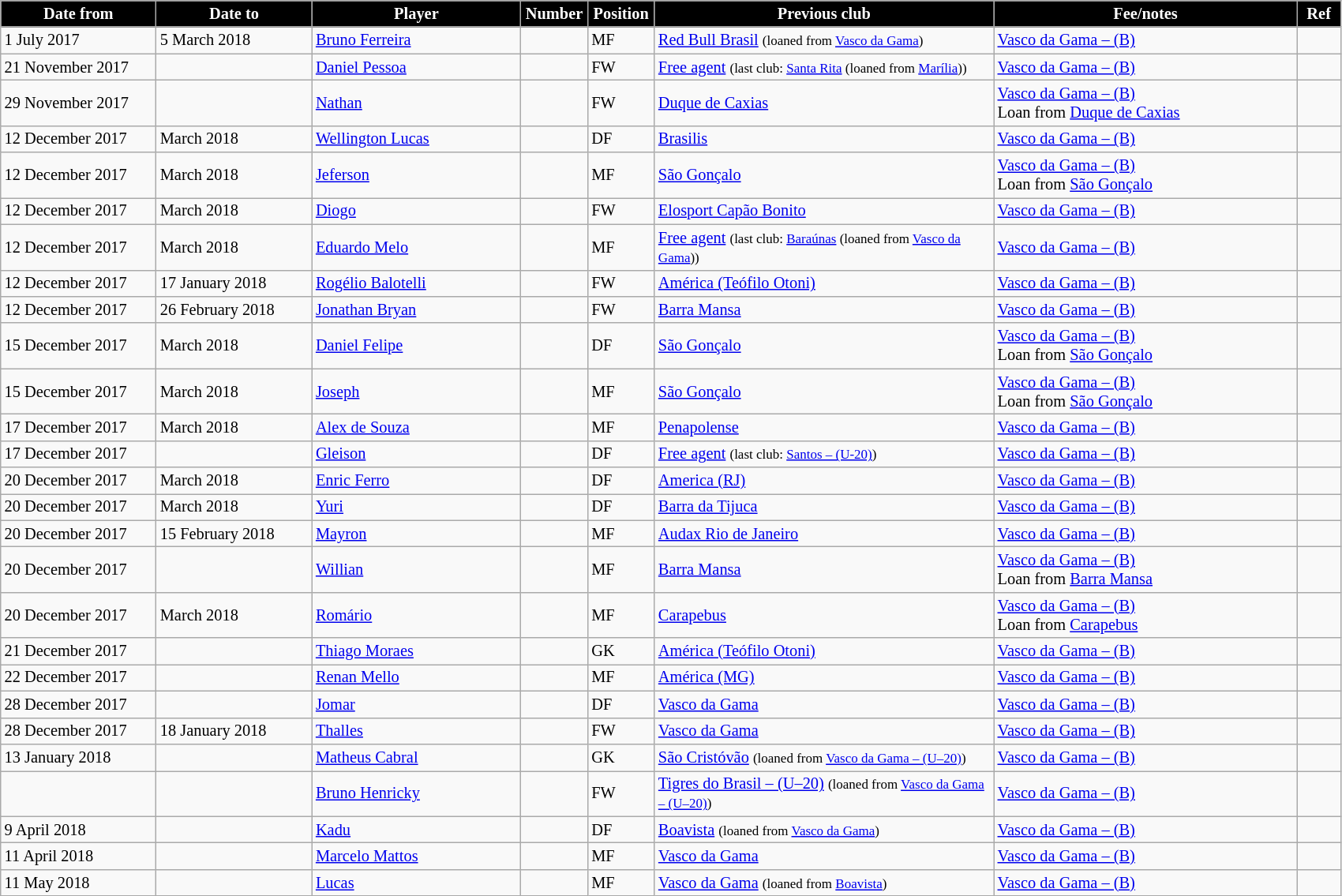<table class="wikitable" style="text-align:left; font-size:85%;">
<tr>
<th style="background:#000000; color:white; width:125px;">Date from</th>
<th style="background:#000000; color:white; width:125px;">Date to</th>
<th style="background:#000000; color:white; width:170px;">Player</th>
<th style="background:#000000; color:white; width:50px;">Number</th>
<th style="background:#000000; color:white; width:50px;">Position</th>
<th style="background:#000000; color:white; width:280px;">Previous club</th>
<th style="background:#000000; color:white; width:250px;">Fee/notes</th>
<th style="background:#000000; color:white; width:30px;">Ref</th>
</tr>
<tr>
<td>1 July 2017</td>
<td>5 March 2018</td>
<td> <a href='#'>Bruno Ferreira</a></td>
<td></td>
<td>MF</td>
<td> <a href='#'>Red Bull Brasil</a> <small>(loaned from <a href='#'>Vasco da Gama</a>)</small></td>
<td><a href='#'>Vasco da Gama – (B)</a></td>
<td></td>
</tr>
<tr>
<td>21 November 2017</td>
<td></td>
<td> <a href='#'>Daniel Pessoa</a></td>
<td></td>
<td>FW</td>
<td><a href='#'>Free agent</a> <small>(last club:  <a href='#'>Santa Rita</a> (loaned from <a href='#'>Marília</a>))</small></td>
<td><a href='#'>Vasco da Gama – (B)</a></td>
<td></td>
</tr>
<tr>
<td>29 November 2017</td>
<td></td>
<td> <a href='#'>Nathan</a></td>
<td></td>
<td>FW</td>
<td> <a href='#'>Duque de Caxias</a></td>
<td><a href='#'>Vasco da Gama – (B)</a><br>Loan from <a href='#'>Duque de Caxias</a></td>
<td></td>
</tr>
<tr>
<td>12 December 2017</td>
<td>March 2018</td>
<td> <a href='#'>Wellington Lucas</a></td>
<td></td>
<td>DF</td>
<td> <a href='#'>Brasilis</a></td>
<td><a href='#'>Vasco da Gama – (B)</a></td>
<td></td>
</tr>
<tr>
<td>12 December 2017</td>
<td>March 2018</td>
<td> <a href='#'>Jeferson</a></td>
<td></td>
<td>MF</td>
<td> <a href='#'>São Gonçalo</a></td>
<td><a href='#'>Vasco da Gama – (B)</a><br>Loan from <a href='#'>São Gonçalo</a></td>
<td></td>
</tr>
<tr>
<td>12 December 2017</td>
<td>March 2018</td>
<td> <a href='#'>Diogo</a></td>
<td></td>
<td>FW</td>
<td> <a href='#'>Elosport Capão Bonito</a></td>
<td><a href='#'>Vasco da Gama – (B)</a></td>
<td></td>
</tr>
<tr>
<td>12 December 2017</td>
<td>March 2018</td>
<td> <a href='#'>Eduardo Melo</a></td>
<td></td>
<td>MF</td>
<td><a href='#'>Free agent</a> <small>(last club:  <a href='#'>Baraúnas</a> (loaned from <a href='#'>Vasco da Gama</a>))</small></td>
<td><a href='#'>Vasco da Gama – (B)</a></td>
<td></td>
</tr>
<tr>
<td>12 December 2017</td>
<td>17 January 2018</td>
<td> <a href='#'>Rogélio Balotelli</a></td>
<td></td>
<td>FW</td>
<td> <a href='#'>América (Teófilo Otoni)</a></td>
<td><a href='#'>Vasco da Gama – (B)</a></td>
<td></td>
</tr>
<tr>
<td>12 December 2017</td>
<td>26 February 2018</td>
<td> <a href='#'>Jonathan Bryan</a></td>
<td></td>
<td>FW</td>
<td> <a href='#'>Barra Mansa</a></td>
<td><a href='#'>Vasco da Gama – (B)</a></td>
<td></td>
</tr>
<tr>
<td>15 December 2017</td>
<td>March 2018</td>
<td> <a href='#'>Daniel Felipe</a></td>
<td></td>
<td>DF</td>
<td> <a href='#'>São Gonçalo</a></td>
<td><a href='#'>Vasco da Gama – (B)</a><br>Loan from <a href='#'>São Gonçalo</a></td>
<td></td>
</tr>
<tr>
<td>15 December 2017</td>
<td>March 2018</td>
<td> <a href='#'>Joseph</a></td>
<td></td>
<td>MF</td>
<td> <a href='#'>São Gonçalo</a></td>
<td><a href='#'>Vasco da Gama – (B)</a><br>Loan from <a href='#'>São Gonçalo</a></td>
<td></td>
</tr>
<tr>
<td>17 December 2017</td>
<td>March 2018</td>
<td> <a href='#'>Alex de Souza</a></td>
<td></td>
<td>MF</td>
<td> <a href='#'>Penapolense</a></td>
<td><a href='#'>Vasco da Gama – (B)</a></td>
<td></td>
</tr>
<tr>
<td>17 December 2017</td>
<td></td>
<td> <a href='#'>Gleison</a></td>
<td></td>
<td>DF</td>
<td><a href='#'>Free agent</a> <small>(last club:  <a href='#'>Santos – (U-20)</a>)</small></td>
<td><a href='#'>Vasco da Gama – (B)</a></td>
<td></td>
</tr>
<tr>
<td>20 December 2017</td>
<td>March 2018</td>
<td> <a href='#'>Enric Ferro</a></td>
<td></td>
<td>DF</td>
<td> <a href='#'>America (RJ)</a></td>
<td><a href='#'>Vasco da Gama – (B)</a></td>
<td></td>
</tr>
<tr>
<td>20 December 2017</td>
<td>March 2018</td>
<td> <a href='#'>Yuri</a></td>
<td></td>
<td>DF</td>
<td> <a href='#'>Barra da Tijuca</a></td>
<td><a href='#'>Vasco da Gama – (B)</a></td>
<td></td>
</tr>
<tr>
<td>20 December 2017</td>
<td>15 February 2018</td>
<td> <a href='#'>Mayron</a></td>
<td></td>
<td>MF</td>
<td> <a href='#'>Audax Rio de Janeiro</a></td>
<td><a href='#'>Vasco da Gama – (B)</a></td>
<td></td>
</tr>
<tr>
<td>20 December 2017</td>
<td></td>
<td> <a href='#'>Willian</a></td>
<td></td>
<td>MF</td>
<td> <a href='#'>Barra Mansa</a></td>
<td><a href='#'>Vasco da Gama – (B)</a><br>Loan from <a href='#'>Barra Mansa</a></td>
<td></td>
</tr>
<tr>
<td>20 December 2017</td>
<td>March 2018</td>
<td> <a href='#'>Romário</a></td>
<td></td>
<td>MF</td>
<td> <a href='#'>Carapebus</a></td>
<td><a href='#'>Vasco da Gama – (B)</a><br>Loan from <a href='#'>Carapebus</a></td>
<td></td>
</tr>
<tr>
<td>21 December 2017</td>
<td></td>
<td> <a href='#'>Thiago Moraes</a></td>
<td></td>
<td>GK</td>
<td> <a href='#'>América (Teófilo Otoni)</a></td>
<td><a href='#'>Vasco da Gama – (B)</a></td>
<td></td>
</tr>
<tr>
<td>22 December 2017</td>
<td></td>
<td> <a href='#'>Renan Mello</a></td>
<td></td>
<td>MF</td>
<td> <a href='#'>América (MG)</a></td>
<td><a href='#'>Vasco da Gama – (B)</a></td>
<td></td>
</tr>
<tr>
<td>28 December 2017</td>
<td></td>
<td> <a href='#'>Jomar</a></td>
<td></td>
<td>DF</td>
<td> <a href='#'>Vasco da Gama</a></td>
<td><a href='#'>Vasco da Gama – (B)</a></td>
<td></td>
</tr>
<tr>
<td>28 December 2017</td>
<td>18 January 2018</td>
<td> <a href='#'>Thalles</a></td>
<td></td>
<td>FW</td>
<td> <a href='#'>Vasco da Gama</a></td>
<td><a href='#'>Vasco da Gama – (B)</a></td>
<td></td>
</tr>
<tr>
<td>13 January 2018</td>
<td></td>
<td> <a href='#'>Matheus Cabral</a></td>
<td></td>
<td>GK</td>
<td> <a href='#'>São Cristóvão</a> <small>(loaned from <a href='#'>Vasco da Gama – (U–20)</a>)</small></td>
<td><a href='#'>Vasco da Gama – (B)</a></td>
<td></td>
</tr>
<tr>
<td></td>
<td></td>
<td> <a href='#'>Bruno Henricky</a></td>
<td></td>
<td>FW</td>
<td> <a href='#'>Tigres do Brasil – (U–20)</a> <small>(loaned from <a href='#'>Vasco da Gama – (U–20)</a>)</small></td>
<td><a href='#'>Vasco da Gama – (B)</a></td>
<td></td>
</tr>
<tr>
<td>9 April 2018</td>
<td></td>
<td> <a href='#'>Kadu</a></td>
<td></td>
<td>DF</td>
<td> <a href='#'>Boavista</a> <small>(loaned from <a href='#'>Vasco da Gama</a>)</small></td>
<td><a href='#'>Vasco da Gama – (B)</a></td>
<td></td>
</tr>
<tr>
<td>11 April 2018</td>
<td></td>
<td> <a href='#'>Marcelo Mattos</a></td>
<td></td>
<td>MF</td>
<td> <a href='#'>Vasco da Gama</a></td>
<td><a href='#'>Vasco da Gama – (B)</a></td>
<td></td>
</tr>
<tr>
<td>11 May 2018</td>
<td></td>
<td> <a href='#'>Lucas</a></td>
<td></td>
<td>MF</td>
<td> <a href='#'>Vasco da Gama</a> <small>(loaned from <a href='#'>Boavista</a>)</small></td>
<td><a href='#'>Vasco da Gama – (B)</a></td>
<td></td>
</tr>
</table>
